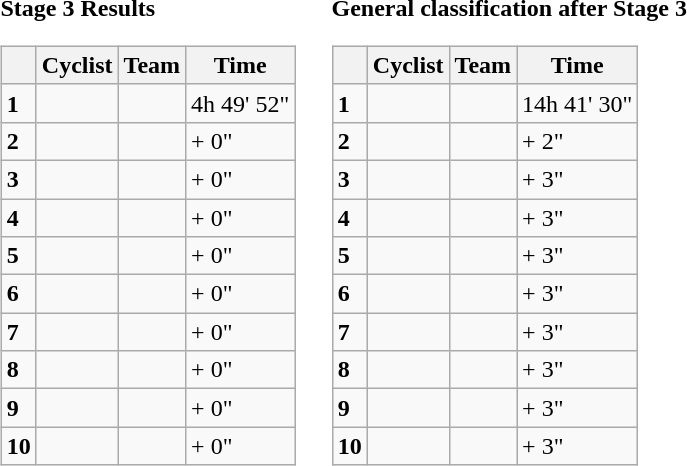<table>
<tr>
<td><strong>Stage 3 Results</strong><br><table class="wikitable">
<tr>
<th></th>
<th>Cyclist</th>
<th>Team</th>
<th>Time</th>
</tr>
<tr>
<td><strong>1</strong></td>
<td></td>
<td></td>
<td>4h 49' 52"</td>
</tr>
<tr>
<td><strong>2</strong></td>
<td></td>
<td></td>
<td>+ 0"</td>
</tr>
<tr>
<td><strong>3</strong></td>
<td></td>
<td></td>
<td>+ 0"</td>
</tr>
<tr>
<td><strong>4</strong></td>
<td></td>
<td></td>
<td>+ 0"</td>
</tr>
<tr>
<td><strong>5</strong></td>
<td></td>
<td></td>
<td>+ 0"</td>
</tr>
<tr>
<td><strong>6</strong></td>
<td></td>
<td></td>
<td>+ 0"</td>
</tr>
<tr>
<td><strong>7</strong></td>
<td></td>
<td></td>
<td>+ 0"</td>
</tr>
<tr>
<td><strong>8</strong></td>
<td></td>
<td></td>
<td>+ 0"</td>
</tr>
<tr>
<td><strong>9</strong></td>
<td></td>
<td></td>
<td>+ 0"</td>
</tr>
<tr>
<td><strong>10</strong></td>
<td></td>
<td></td>
<td>+ 0"</td>
</tr>
</table>
</td>
<td></td>
<td><strong>General classification after Stage 3</strong><br><table class="wikitable">
<tr>
<th></th>
<th>Cyclist</th>
<th>Team</th>
<th>Time</th>
</tr>
<tr>
<td><strong>1</strong></td>
<td>  </td>
<td></td>
<td>14h 41' 30"</td>
</tr>
<tr>
<td><strong>2</strong></td>
<td></td>
<td></td>
<td>+ 2"</td>
</tr>
<tr>
<td><strong>3</strong></td>
<td></td>
<td></td>
<td>+ 3"</td>
</tr>
<tr>
<td><strong>4</strong></td>
<td></td>
<td></td>
<td>+ 3"</td>
</tr>
<tr>
<td><strong>5</strong></td>
<td></td>
<td></td>
<td>+ 3"</td>
</tr>
<tr>
<td><strong>6</strong></td>
<td></td>
<td></td>
<td>+ 3"</td>
</tr>
<tr>
<td><strong>7</strong></td>
<td></td>
<td></td>
<td>+ 3"</td>
</tr>
<tr>
<td><strong>8</strong></td>
<td></td>
<td></td>
<td>+ 3"</td>
</tr>
<tr>
<td><strong>9</strong></td>
<td></td>
<td></td>
<td>+ 3"</td>
</tr>
<tr>
<td><strong>10</strong></td>
<td></td>
<td></td>
<td>+ 3"</td>
</tr>
</table>
</td>
</tr>
</table>
